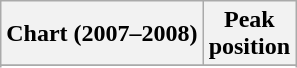<table class="wikitable sortable">
<tr>
<th align="left">Chart (2007–2008)</th>
<th align="center">Peak<br>position</th>
</tr>
<tr>
</tr>
<tr>
</tr>
<tr>
</tr>
</table>
